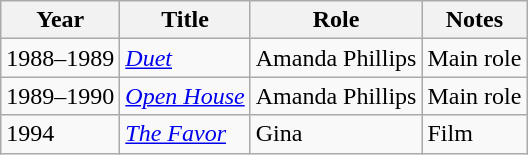<table class="wikitable sortable">
<tr>
<th>Year</th>
<th>Title</th>
<th>Role</th>
<th class="unsortable">Notes</th>
</tr>
<tr>
<td>1988–1989</td>
<td><em><a href='#'>Duet</a></em></td>
<td>Amanda Phillips</td>
<td>Main role</td>
</tr>
<tr>
<td>1989–1990</td>
<td><em><a href='#'>Open House</a></em></td>
<td>Amanda Phillips</td>
<td>Main role</td>
</tr>
<tr>
<td>1994</td>
<td><em><a href='#'>The Favor</a></em></td>
<td>Gina</td>
<td>Film</td>
</tr>
</table>
